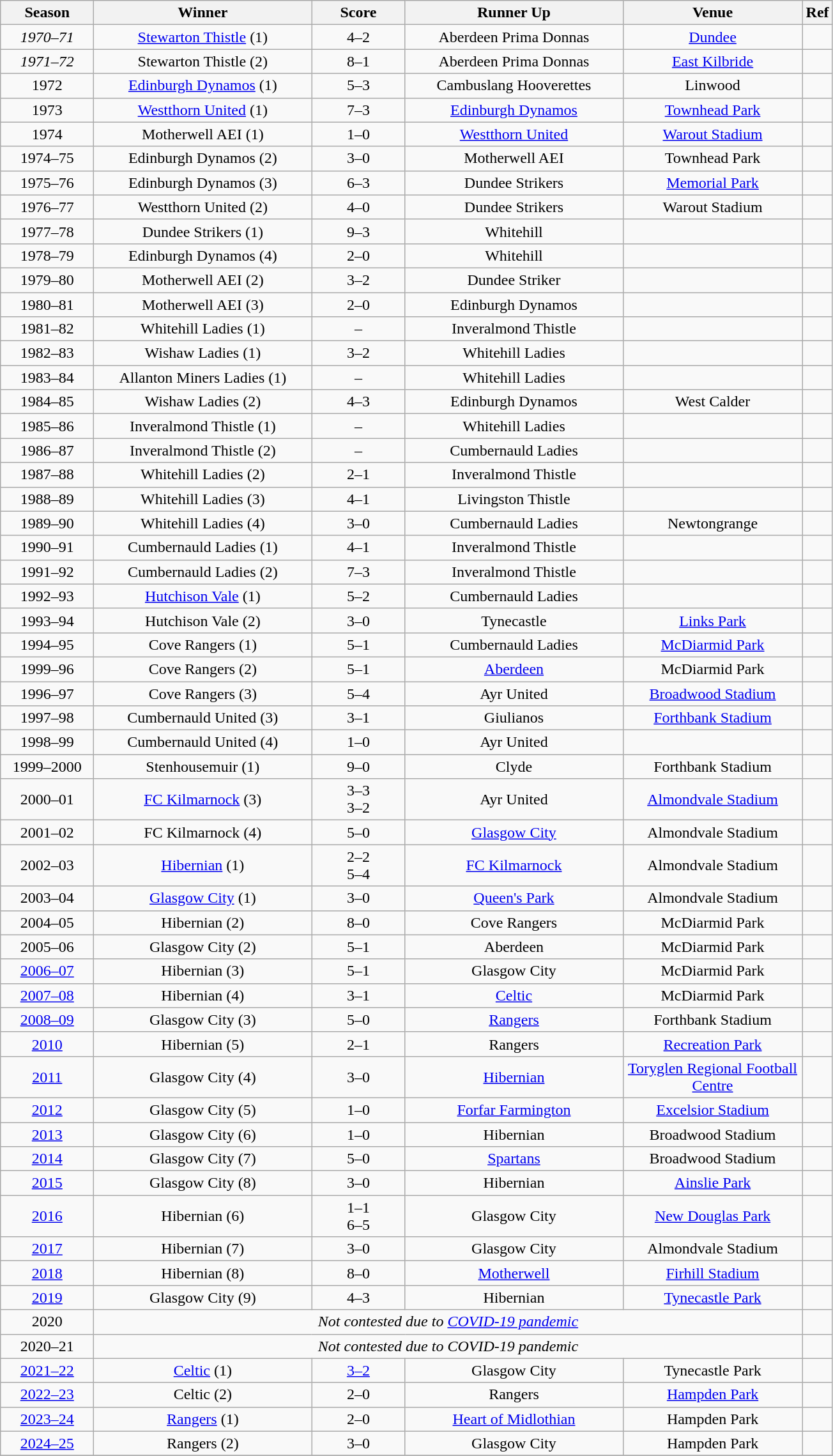<table class="wikitable" style="text-align: center;">
<tr>
<th width=90>Season</th>
<th width=220>Winner</th>
<th width=90>Score</th>
<th width=220>Runner Up</th>
<th width=180>Venue</th>
<th>Ref</th>
</tr>
<tr>
<td><em>1970–71</em></td>
<td><a href='#'>Stewarton Thistle</a> (1)</td>
<td>4–2</td>
<td>Aberdeen Prima Donnas</td>
<td><a href='#'>Dundee</a></td>
<td></td>
</tr>
<tr>
<td><em>1971–72</em></td>
<td>Stewarton Thistle (2)</td>
<td>8–1</td>
<td>Aberdeen Prima Donnas</td>
<td><a href='#'>East Kilbride</a></td>
<td></td>
</tr>
<tr>
<td>1972</td>
<td><a href='#'>Edinburgh Dynamos</a> (1)</td>
<td>5–3</td>
<td>Cambuslang Hooverettes</td>
<td>Linwood</td>
<td></td>
</tr>
<tr>
<td>1973</td>
<td><a href='#'>Westthorn United</a> (1)</td>
<td>7–3</td>
<td><a href='#'>Edinburgh Dynamos</a></td>
<td><a href='#'>Townhead Park</a></td>
<td></td>
</tr>
<tr>
<td>1974</td>
<td>Motherwell AEI (1)</td>
<td>1–0</td>
<td><a href='#'>Westthorn United</a></td>
<td><a href='#'>Warout Stadium</a></td>
<td></td>
</tr>
<tr>
<td>1974–75</td>
<td>Edinburgh Dynamos (2)</td>
<td>3–0</td>
<td>Motherwell AEI</td>
<td>Townhead Park</td>
<td></td>
</tr>
<tr>
<td>1975–76</td>
<td>Edinburgh Dynamos (3)</td>
<td>6–3</td>
<td>Dundee Strikers</td>
<td><a href='#'>Memorial Park</a></td>
<td></td>
</tr>
<tr>
<td>1976–77</td>
<td>Westthorn United (2)</td>
<td>4–0</td>
<td>Dundee Strikers</td>
<td>Warout Stadium</td>
<td></td>
</tr>
<tr>
<td>1977–78</td>
<td>Dundee Strikers (1)</td>
<td>9–3</td>
<td>Whitehill</td>
<td></td>
<td></td>
</tr>
<tr>
<td>1978–79</td>
<td>Edinburgh Dynamos (4)</td>
<td>2–0</td>
<td>Whitehill</td>
<td></td>
<td></td>
</tr>
<tr>
<td>1979–80</td>
<td>Motherwell AEI (2)</td>
<td>3–2</td>
<td>Dundee Striker</td>
<td></td>
<td></td>
</tr>
<tr>
<td>1980–81</td>
<td>Motherwell AEI (3)</td>
<td>2–0</td>
<td>Edinburgh Dynamos</td>
<td></td>
<td></td>
</tr>
<tr>
<td>1981–82</td>
<td>Whitehill Ladies (1)</td>
<td>–</td>
<td>Inveralmond Thistle</td>
<td></td>
<td></td>
</tr>
<tr>
<td>1982–83</td>
<td>Wishaw Ladies (1)</td>
<td>3–2</td>
<td>Whitehill Ladies</td>
<td></td>
<td></td>
</tr>
<tr>
<td>1983–84</td>
<td>Allanton Miners Ladies (1)</td>
<td>–</td>
<td>Whitehill Ladies</td>
<td></td>
<td></td>
</tr>
<tr>
<td>1984–85</td>
<td>Wishaw Ladies (2)</td>
<td>4–3</td>
<td>Edinburgh Dynamos</td>
<td>West Calder</td>
<td></td>
</tr>
<tr>
<td>1985–86</td>
<td>Inveralmond Thistle (1)</td>
<td>–</td>
<td>Whitehill Ladies</td>
<td></td>
<td></td>
</tr>
<tr>
<td>1986–87</td>
<td>Inveralmond Thistle (2)</td>
<td>–</td>
<td>Cumbernauld Ladies</td>
<td></td>
<td></td>
</tr>
<tr>
<td>1987–88</td>
<td>Whitehill Ladies (2)</td>
<td>2–1</td>
<td>Inveralmond Thistle</td>
<td></td>
<td></td>
</tr>
<tr>
<td>1988–89</td>
<td>Whitehill Ladies (3)</td>
<td>4–1</td>
<td>Livingston Thistle</td>
<td></td>
<td></td>
</tr>
<tr>
<td>1989–90</td>
<td>Whitehill Ladies (4)</td>
<td>3–0</td>
<td>Cumbernauld Ladies</td>
<td>Newtongrange</td>
<td></td>
</tr>
<tr>
<td>1990–91</td>
<td>Cumbernauld Ladies (1)</td>
<td>4–1</td>
<td>Inveralmond Thistle</td>
<td></td>
<td></td>
</tr>
<tr>
<td>1991–92</td>
<td>Cumbernauld Ladies (2)</td>
<td>7–3</td>
<td>Inveralmond Thistle</td>
<td></td>
<td></td>
</tr>
<tr>
<td>1992–93</td>
<td><a href='#'>Hutchison Vale</a> (1)</td>
<td>5–2</td>
<td>Cumbernauld Ladies</td>
<td></td>
<td></td>
</tr>
<tr>
<td>1993–94</td>
<td>Hutchison Vale (2)</td>
<td>3–0</td>
<td>Tynecastle</td>
<td><a href='#'>Links Park</a></td>
<td></td>
</tr>
<tr>
<td>1994–95</td>
<td>Cove Rangers (1)</td>
<td>5–1</td>
<td>Cumbernauld Ladies</td>
<td><a href='#'>McDiarmid Park</a></td>
<td></td>
</tr>
<tr>
<td>1999–96</td>
<td>Cove Rangers (2)</td>
<td>5–1</td>
<td><a href='#'>Aberdeen</a></td>
<td>McDiarmid Park</td>
<td></td>
</tr>
<tr>
<td>1996–97</td>
<td>Cove Rangers (3)</td>
<td>5–4</td>
<td>Ayr United</td>
<td><a href='#'>Broadwood Stadium</a></td>
<td></td>
</tr>
<tr>
<td>1997–98</td>
<td>Cumbernauld United (3)</td>
<td>3–1</td>
<td>Giulianos</td>
<td><a href='#'>Forthbank Stadium</a></td>
<td></td>
</tr>
<tr>
<td>1998–99</td>
<td>Cumbernauld United (4)</td>
<td>1–0</td>
<td>Ayr United</td>
<td></td>
<td></td>
</tr>
<tr>
<td>1999–2000</td>
<td>Stenhousemuir (1)</td>
<td>9–0</td>
<td>Clyde</td>
<td>Forthbank Stadium</td>
<td></td>
</tr>
<tr>
<td>2000–01</td>
<td><a href='#'>FC Kilmarnock</a> (3)</td>
<td>3–3 <br>3–2 </td>
<td>Ayr United</td>
<td><a href='#'>Almondvale Stadium</a></td>
<td></td>
</tr>
<tr>
<td>2001–02</td>
<td>FC Kilmarnock (4)</td>
<td>5–0</td>
<td><a href='#'>Glasgow City</a></td>
<td>Almondvale Stadium</td>
<td></td>
</tr>
<tr>
<td>2002–03</td>
<td><a href='#'>Hibernian</a> (1)</td>
<td>2–2 <br>5–4 </td>
<td><a href='#'>FC Kilmarnock</a></td>
<td>Almondvale Stadium</td>
<td></td>
</tr>
<tr>
<td>2003–04</td>
<td><a href='#'>Glasgow City</a> (1)</td>
<td>3–0</td>
<td><a href='#'>Queen's Park</a></td>
<td>Almondvale Stadium</td>
<td></td>
</tr>
<tr>
<td>2004–05</td>
<td>Hibernian (2)</td>
<td>8–0</td>
<td>Cove Rangers</td>
<td>McDiarmid Park</td>
<td></td>
</tr>
<tr>
<td>2005–06</td>
<td>Glasgow City (2)</td>
<td>5–1</td>
<td>Aberdeen</td>
<td>McDiarmid Park</td>
<td></td>
</tr>
<tr>
<td><a href='#'>2006–07</a></td>
<td>Hibernian (3)</td>
<td>5–1</td>
<td>Glasgow City</td>
<td>McDiarmid Park</td>
<td></td>
</tr>
<tr>
<td><a href='#'>2007–08</a></td>
<td>Hibernian (4)</td>
<td>3–1 </td>
<td><a href='#'>Celtic</a></td>
<td>McDiarmid Park</td>
<td></td>
</tr>
<tr>
<td><a href='#'>2008–09</a></td>
<td>Glasgow City (3)</td>
<td>5–0</td>
<td><a href='#'>Rangers</a></td>
<td>Forthbank Stadium</td>
<td></td>
</tr>
<tr>
<td><a href='#'>2010</a></td>
<td>Hibernian (5)</td>
<td>2–1</td>
<td>Rangers</td>
<td><a href='#'>Recreation Park</a></td>
<td></td>
</tr>
<tr>
<td><a href='#'>2011</a></td>
<td>Glasgow City (4)</td>
<td>3–0</td>
<td><a href='#'>Hibernian</a></td>
<td><a href='#'>Toryglen Regional Football Centre</a></td>
<td></td>
</tr>
<tr>
<td><a href='#'>2012</a></td>
<td>Glasgow City (5)</td>
<td>1–0</td>
<td><a href='#'>Forfar Farmington</a></td>
<td><a href='#'>Excelsior Stadium</a></td>
<td></td>
</tr>
<tr>
<td><a href='#'>2013</a></td>
<td>Glasgow City (6)</td>
<td>1–0</td>
<td>Hibernian</td>
<td>Broadwood Stadium</td>
<td></td>
</tr>
<tr>
<td><a href='#'>2014</a></td>
<td>Glasgow City (7)</td>
<td>5–0</td>
<td><a href='#'>Spartans</a></td>
<td>Broadwood Stadium</td>
<td></td>
</tr>
<tr>
<td><a href='#'>2015</a></td>
<td>Glasgow City (8)</td>
<td>3–0</td>
<td>Hibernian</td>
<td><a href='#'>Ainslie Park</a></td>
<td></td>
</tr>
<tr>
<td><a href='#'>2016</a></td>
<td>Hibernian (6)</td>
<td>1–1 <br>6–5 </td>
<td>Glasgow City</td>
<td><a href='#'>New Douglas Park</a></td>
<td></td>
</tr>
<tr>
<td><a href='#'>2017</a></td>
<td>Hibernian (7)</td>
<td>3–0</td>
<td>Glasgow City</td>
<td>Almondvale Stadium</td>
<td></td>
</tr>
<tr>
<td><a href='#'>2018</a></td>
<td>Hibernian (8)</td>
<td>8–0</td>
<td><a href='#'>Motherwell</a></td>
<td><a href='#'>Firhill Stadium</a></td>
<td></td>
</tr>
<tr>
<td><a href='#'>2019</a></td>
<td>Glasgow City (9)</td>
<td>4–3</td>
<td>Hibernian</td>
<td><a href='#'>Tynecastle Park</a></td>
<td></td>
</tr>
<tr>
<td>2020</td>
<td colspan=4><em>Not contested due to <a href='#'>COVID-19 pandemic</a></em></td>
<td></td>
</tr>
<tr>
<td>2020–21</td>
<td colspan=4><em>Not contested due to COVID-19 pandemic</em></td>
<td></td>
</tr>
<tr>
<td><a href='#'>2021–22</a></td>
<td><a href='#'>Celtic</a> (1)</td>
<td><a href='#'>3–2</a> </td>
<td>Glasgow City</td>
<td>Tynecastle Park</td>
<td></td>
</tr>
<tr>
<td><a href='#'>2022–23</a></td>
<td>Celtic (2)</td>
<td>2–0</td>
<td>Rangers</td>
<td><a href='#'>Hampden Park</a></td>
<td></td>
</tr>
<tr>
<td><a href='#'>2023–24</a></td>
<td><a href='#'>Rangers</a> (1)</td>
<td>2–0</td>
<td><a href='#'>Heart of Midlothian</a></td>
<td>Hampden Park</td>
<td></td>
</tr>
<tr>
<td><a href='#'>2024–25</a></td>
<td>Rangers (2)</td>
<td>3–0</td>
<td>Glasgow City</td>
<td>Hampden Park</td>
<td></td>
</tr>
<tr>
</tr>
</table>
